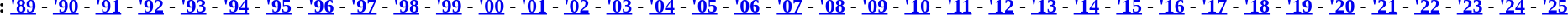<table id="toc" class="toc" summary="Contents" style="margin:auto;">
<tr>
<th>:</th>
<td><strong><a href='#'>'89</a> - <a href='#'>'90</a> - <a href='#'>'91</a> - <a href='#'>'92</a> - <a href='#'>'93</a> - <a href='#'>'94</a> - <a href='#'>'95</a> - <a href='#'>'96</a> - <a href='#'>'97</a> - <a href='#'>'98</a> - <a href='#'>'99</a> - <a href='#'>'00</a> - <a href='#'>'01</a> - <a href='#'>'02</a> - <a href='#'>'03</a> - <a href='#'>'04</a> - <a href='#'>'05</a> - <a href='#'>'06</a> - <a href='#'>'07</a> - <a href='#'>'08</a> - <a href='#'>'09</a> - <a href='#'>'10</a> - <a href='#'>'11</a> - <a href='#'>'12</a> - <a href='#'>'13</a> - <a href='#'>'14</a> - <a href='#'>'15</a> - <a href='#'>'16</a> - <a href='#'>'17</a> - <a href='#'>'18</a> - <a href='#'>'19</a> - <a href='#'>'20</a> - <a href='#'>'21</a> - <a href='#'>'22</a> - <a href='#'>'23</a> - <a href='#'>'24</a> - <a href='#'>'25</a> </strong>  </td>
</tr>
</table>
